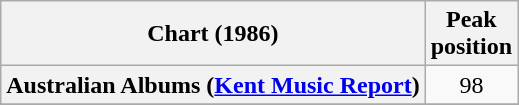<table class="wikitable sortable plainrowheaders">
<tr>
<th scope="col">Chart (1986)</th>
<th scope="col">Peak<br>position</th>
</tr>
<tr>
<th scope="row">Australian Albums (<a href='#'>Kent Music Report</a>)</th>
<td align="center">98</td>
</tr>
<tr>
</tr>
<tr>
</tr>
<tr>
</tr>
</table>
